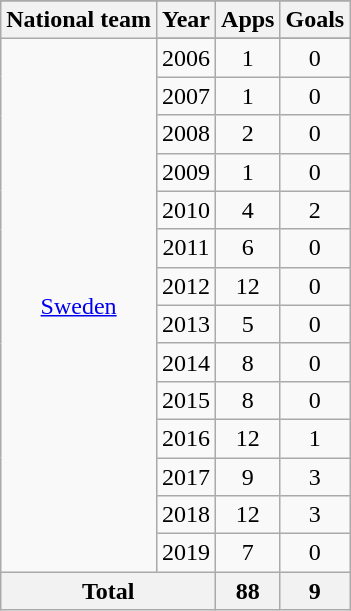<table class="wikitable" style="text-align:center">
<tr>
</tr>
<tr>
<th>National team</th>
<th>Year</th>
<th>Apps</th>
<th>Goals</th>
</tr>
<tr>
<td rowspan="15"><a href='#'>Sweden</a></td>
</tr>
<tr>
<td>2006</td>
<td>1</td>
<td>0</td>
</tr>
<tr>
<td>2007</td>
<td>1</td>
<td>0</td>
</tr>
<tr>
<td>2008</td>
<td>2</td>
<td>0</td>
</tr>
<tr>
<td>2009</td>
<td>1</td>
<td>0</td>
</tr>
<tr>
<td>2010</td>
<td>4</td>
<td>2</td>
</tr>
<tr>
<td>2011</td>
<td>6</td>
<td>0</td>
</tr>
<tr>
<td>2012</td>
<td>12</td>
<td>0</td>
</tr>
<tr>
<td>2013</td>
<td>5</td>
<td>0</td>
</tr>
<tr>
<td>2014</td>
<td>8</td>
<td>0</td>
</tr>
<tr>
<td>2015</td>
<td>8</td>
<td>0</td>
</tr>
<tr>
<td>2016</td>
<td>12</td>
<td>1</td>
</tr>
<tr>
<td>2017</td>
<td>9</td>
<td>3</td>
</tr>
<tr>
<td>2018</td>
<td>12</td>
<td>3</td>
</tr>
<tr>
<td>2019</td>
<td>7</td>
<td>0</td>
</tr>
<tr>
<th colspan=2>Total</th>
<th>88</th>
<th>9</th>
</tr>
</table>
